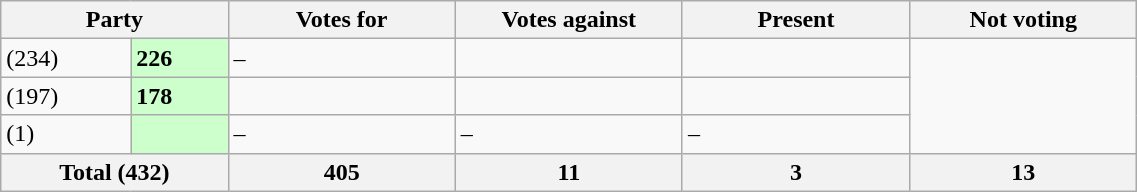<table class="wikitable" style="width:60%;">
<tr>
<th colspan="2">Party</th>
<th style="width:20%;">Votes for</th>
<th style="width:20%;">Votes against</th>
<th style="width:20%;">Present</th>
<th style="width:20%;">Not voting</th>
</tr>
<tr>
<td> (234)</td>
<td style="background-color:#cfc;"><strong>226</strong></td>
<td>–</td>
<td></td>
<td></td>
</tr>
<tr>
<td> (197)</td>
<td style="background-color:#cfc;"><strong>178</strong></td>
<td></td>
<td></td>
<td></td>
</tr>
<tr>
<td> (1)</td>
<td style="background-color:#cfc;"></td>
<td>–</td>
<td>–</td>
<td>–</td>
</tr>
<tr>
<th colspan="2">Total (432)</th>
<th>405</th>
<th>11</th>
<th>3</th>
<th>13</th>
</tr>
</table>
